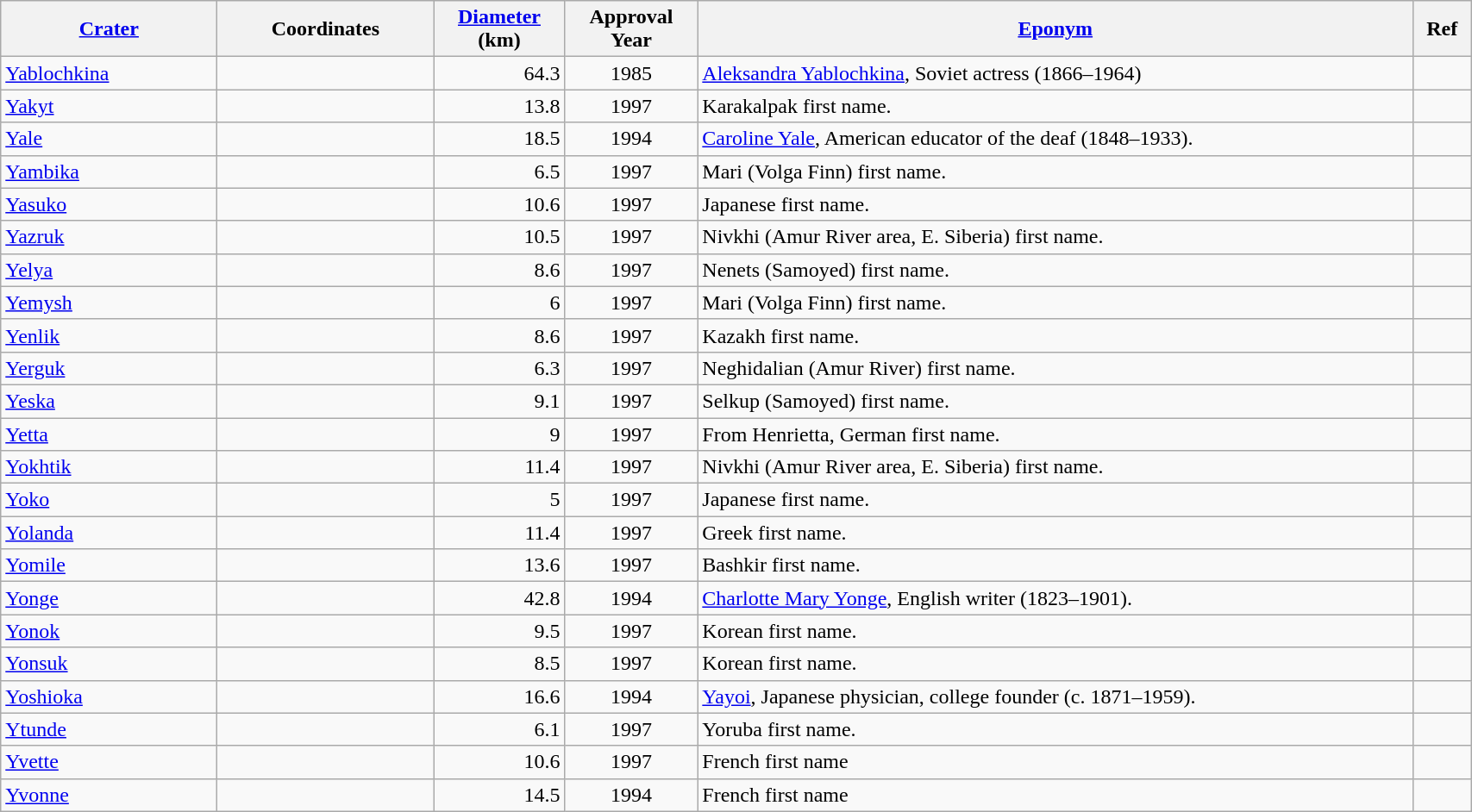<table class="wikitable sortable" style="min-width: 90%">
<tr>
<th style="width:10em"><a href='#'>Crater</a></th>
<th style="width:10em">Coordinates</th>
<th><a href='#'>Diameter</a><br>(km)</th>
<th>Approval<br>Year</th>
<th class="unsortable"><a href='#'>Eponym</a></th>
<th class="unsortable">Ref</th>
</tr>
<tr id="Yablochkina">
<td><a href='#'>Yablochkina</a></td>
<td></td>
<td align=right>64.3</td>
<td align=center>1985</td>
<td><a href='#'>Aleksandra Yablochkina</a>, Soviet actress (1866–1964)</td>
<td></td>
</tr>
<tr id="Yakyt">
<td><a href='#'>Yakyt</a></td>
<td></td>
<td align=right>13.8</td>
<td align=center>1997</td>
<td>Karakalpak first name.</td>
<td></td>
</tr>
<tr id="Yale">
<td><a href='#'>Yale</a></td>
<td></td>
<td align=right>18.5</td>
<td align=center>1994</td>
<td><a href='#'>Caroline Yale</a>, American educator of the deaf (1848–1933).</td>
<td></td>
</tr>
<tr id="Yambika">
<td><a href='#'>Yambika</a></td>
<td></td>
<td align=right>6.5</td>
<td align=center>1997</td>
<td>Mari (Volga Finn) first name.</td>
<td></td>
</tr>
<tr id="Yasuko">
<td><a href='#'>Yasuko</a></td>
<td></td>
<td align=right>10.6</td>
<td align=center>1997</td>
<td>Japanese first name.</td>
<td></td>
</tr>
<tr id="Yazruk">
<td><a href='#'>Yazruk</a></td>
<td></td>
<td align=right>10.5</td>
<td align=center>1997</td>
<td>Nivkhi (Amur River area, E. Siberia) first name.</td>
<td></td>
</tr>
<tr id="Yelya">
<td><a href='#'>Yelya</a></td>
<td></td>
<td align=right>8.6</td>
<td align=center>1997</td>
<td>Nenets (Samoyed) first name.</td>
<td></td>
</tr>
<tr id="Yemysh">
<td><a href='#'>Yemysh</a></td>
<td></td>
<td align=right>6</td>
<td align=center>1997</td>
<td>Mari (Volga Finn) first name.</td>
<td></td>
</tr>
<tr id="Yenlik">
<td><a href='#'>Yenlik</a></td>
<td></td>
<td align=right>8.6</td>
<td align=center>1997</td>
<td>Kazakh first name.</td>
<td></td>
</tr>
<tr id="Yerguk">
<td><a href='#'>Yerguk</a></td>
<td></td>
<td align=right>6.3</td>
<td align=center>1997</td>
<td>Neghidalian (Amur River) first name.</td>
<td></td>
</tr>
<tr id="Yeska">
<td><a href='#'>Yeska</a></td>
<td></td>
<td align=right>9.1</td>
<td align=center>1997</td>
<td>Selkup (Samoyed) first name.</td>
<td></td>
</tr>
<tr id="Yetta">
<td><a href='#'>Yetta</a></td>
<td></td>
<td align=right>9</td>
<td align=center>1997</td>
<td>From Henrietta, German first name.</td>
<td></td>
</tr>
<tr id="Yokhtik">
<td><a href='#'>Yokhtik</a></td>
<td></td>
<td align=right>11.4</td>
<td align=center>1997</td>
<td>Nivkhi (Amur River area, E. Siberia) first name.</td>
<td></td>
</tr>
<tr id="Yoko">
<td><a href='#'>Yoko</a></td>
<td></td>
<td align=right>5</td>
<td align=center>1997</td>
<td>Japanese first name.</td>
<td></td>
</tr>
<tr id="Yolanda">
<td><a href='#'>Yolanda</a></td>
<td></td>
<td align=right>11.4</td>
<td align=center>1997</td>
<td>Greek first name.</td>
<td></td>
</tr>
<tr id="Yomile">
<td><a href='#'>Yomile</a></td>
<td></td>
<td align=right>13.6</td>
<td align=center>1997</td>
<td>Bashkir first name.</td>
<td></td>
</tr>
<tr id="Yonge">
<td><a href='#'>Yonge</a></td>
<td></td>
<td align=right>42.8</td>
<td align=center>1994</td>
<td><a href='#'>Charlotte Mary Yonge</a>, English writer (1823–1901).</td>
<td></td>
</tr>
<tr id="Yonok">
<td><a href='#'>Yonok</a></td>
<td></td>
<td align=right>9.5</td>
<td align=center>1997</td>
<td>Korean first name.</td>
<td></td>
</tr>
<tr id="Yonsuk">
<td><a href='#'>Yonsuk</a></td>
<td></td>
<td align=right>8.5</td>
<td align=center>1997</td>
<td>Korean first name.</td>
<td></td>
</tr>
<tr id="Yoshioka">
<td><a href='#'>Yoshioka</a></td>
<td></td>
<td align=right>16.6</td>
<td align=center>1994</td>
<td><a href='#'>Yayoi</a>, Japanese physician, college founder (c. 1871–1959).</td>
<td></td>
</tr>
<tr id="Ytunde">
<td><a href='#'>Ytunde</a></td>
<td></td>
<td align=right>6.1</td>
<td align=center>1997</td>
<td>Yoruba first name.</td>
<td></td>
</tr>
<tr id="Yvette">
<td><a href='#'>Yvette</a></td>
<td></td>
<td align=right>10.6</td>
<td align=center>1997</td>
<td>French first name</td>
<td></td>
</tr>
<tr id="Yvonne">
<td><a href='#'>Yvonne</a></td>
<td></td>
<td align=right>14.5</td>
<td align=center>1994</td>
<td>French first name</td>
<td></td>
</tr>
</table>
